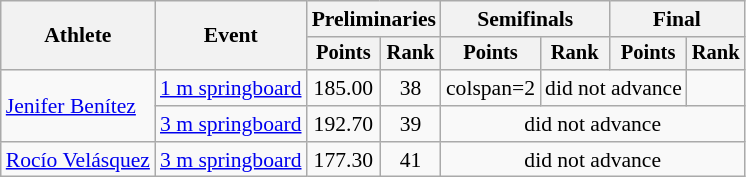<table class=wikitable style="font-size:90%;">
<tr>
<th rowspan="2">Athlete</th>
<th rowspan="2">Event</th>
<th colspan="2">Preliminaries</th>
<th colspan="2">Semifinals</th>
<th colspan="2">Final</th>
</tr>
<tr style="font-size:95%">
<th>Points</th>
<th>Rank</th>
<th>Points</th>
<th>Rank</th>
<th>Points</th>
<th>Rank</th>
</tr>
<tr align=center>
<td align=left rowspan=2><a href='#'>Jenifer Benítez</a></td>
<td align=left><a href='#'>1 m springboard</a></td>
<td>185.00</td>
<td>38</td>
<td>colspan=2 </td>
<td colspan=2>did not advance</td>
</tr>
<tr align=center>
<td align=left><a href='#'>3 m springboard</a></td>
<td>192.70</td>
<td>39</td>
<td colspan=4>did not advance</td>
</tr>
<tr align=center>
<td align=left><a href='#'>Rocío Velásquez</a></td>
<td align=left><a href='#'>3 m springboard</a></td>
<td>177.30</td>
<td>41</td>
<td colspan=4>did not advance</td>
</tr>
</table>
